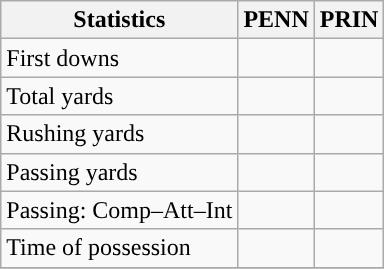<table class="wikitable" style="float: left;">
<tr>
<th>Statistics</th>
<th>PENN</th>
<th>PRIN</th>
</tr>
<tr>
<td>First downs</td>
<td></td>
<td></td>
</tr>
<tr>
<td>Total yards</td>
<td></td>
<td></td>
</tr>
<tr>
<td>Rushing yards</td>
<td></td>
<td></td>
</tr>
<tr>
<td>Passing yards</td>
<td></td>
<td></td>
</tr>
<tr>
<td>Passing: Comp–Att–Int</td>
<td></td>
<td></td>
</tr>
<tr>
<td>Time of possession</td>
<td></td>
<td></td>
</tr>
<tr>
</tr>
</table>
